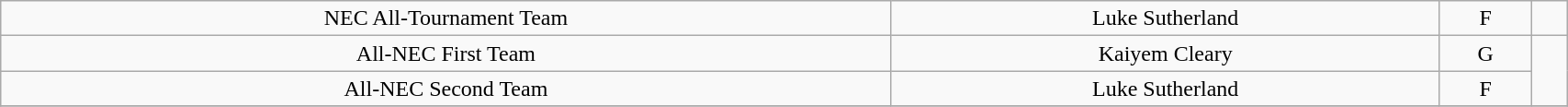<table class="wikitable" style="width: 90%;text-align: center;">
<tr align="center">
<td>NEC All-Tournament Team</td>
<td>Luke Sutherland</td>
<td>F</td>
<td></td>
</tr>
<tr align="center">
<td>All-NEC First Team</td>
<td>Kaiyem Cleary</td>
<td>G</td>
<td rowspan="2"></td>
</tr>
<tr align="center">
<td>All-NEC Second Team</td>
<td>Luke Sutherland</td>
<td>F</td>
</tr>
<tr>
</tr>
</table>
